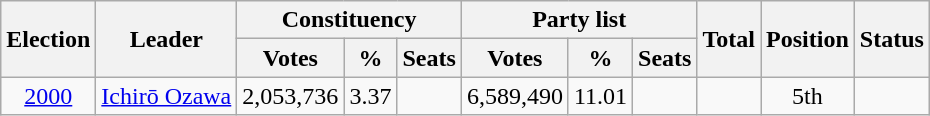<table class="wikitable" style="text-align:center">
<tr>
<th rowspan="2">Election</th>
<th rowspan="2">Leader</th>
<th colspan="3">Constituency</th>
<th colspan="3">Party list</th>
<th rowspan="2">Total</th>
<th rowspan="2">Position</th>
<th rowspan="2">Status</th>
</tr>
<tr>
<th>Votes</th>
<th>%</th>
<th>Seats</th>
<th>Votes</th>
<th>%</th>
<th>Seats</th>
</tr>
<tr>
<td><a href='#'>2000</a></td>
<td><a href='#'>Ichirō Ozawa</a></td>
<td>2,053,736</td>
<td>3.37</td>
<td></td>
<td>6,589,490</td>
<td>11.01</td>
<td></td>
<td></td>
<td>5th</td>
<td></td>
</tr>
</table>
